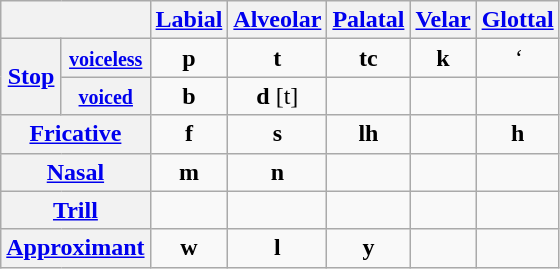<table class="wikitable">
<tr>
<th colspan="2"></th>
<th><a href='#'>Labial</a></th>
<th><a href='#'>Alveolar</a></th>
<th><a href='#'>Palatal</a></th>
<th><a href='#'>Velar</a></th>
<th><a href='#'>Glottal</a></th>
</tr>
<tr align="center">
<th rowspan="2"><a href='#'>Stop</a></th>
<th><small><a href='#'>voiceless</a></small></th>
<td><strong>p</strong> </td>
<td><strong>t</strong> </td>
<td><strong>tc</strong> </td>
<td><strong>k</strong> </td>
<td><em>‘</em> </td>
</tr>
<tr align="center">
<th><small><a href='#'>voiced</a></small></th>
<td><strong>b</strong> </td>
<td><strong>d</strong> [t]</td>
<td></td>
<td></td>
<td></td>
</tr>
<tr align="center">
<th colspan="2"><a href='#'>Fricative</a></th>
<td><strong>f</strong> </td>
<td><strong>s</strong> </td>
<td><strong>lh</strong> </td>
<td></td>
<td><strong>h</strong> </td>
</tr>
<tr align="center">
<th colspan="2"><a href='#'>Nasal</a></th>
<td><strong>m</strong> </td>
<td><strong>n</strong> </td>
<td></td>
<td></td>
<td></td>
</tr>
<tr align="center">
<th colspan="2"><a href='#'>Trill</a></th>
<td></td>
<td></td>
<td></td>
<td></td>
<td></td>
</tr>
<tr align="center">
<th colspan="2"><a href='#'>Approximant</a></th>
<td><strong>w</strong> </td>
<td><strong>l</strong> </td>
<td><strong>y</strong> </td>
<td></td>
<td></td>
</tr>
</table>
